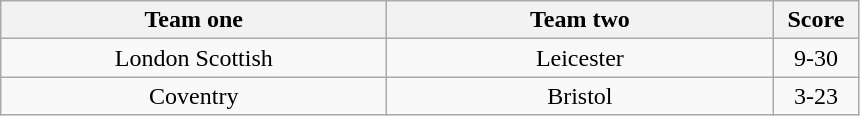<table class="wikitable" style="text-align: center">
<tr>
<th width=250>Team one</th>
<th width=250>Team two</th>
<th width=50>Score</th>
</tr>
<tr>
<td>London Scottish</td>
<td>Leicester</td>
<td>9-30</td>
</tr>
<tr>
<td>Coventry</td>
<td>Bristol</td>
<td>3-23</td>
</tr>
</table>
